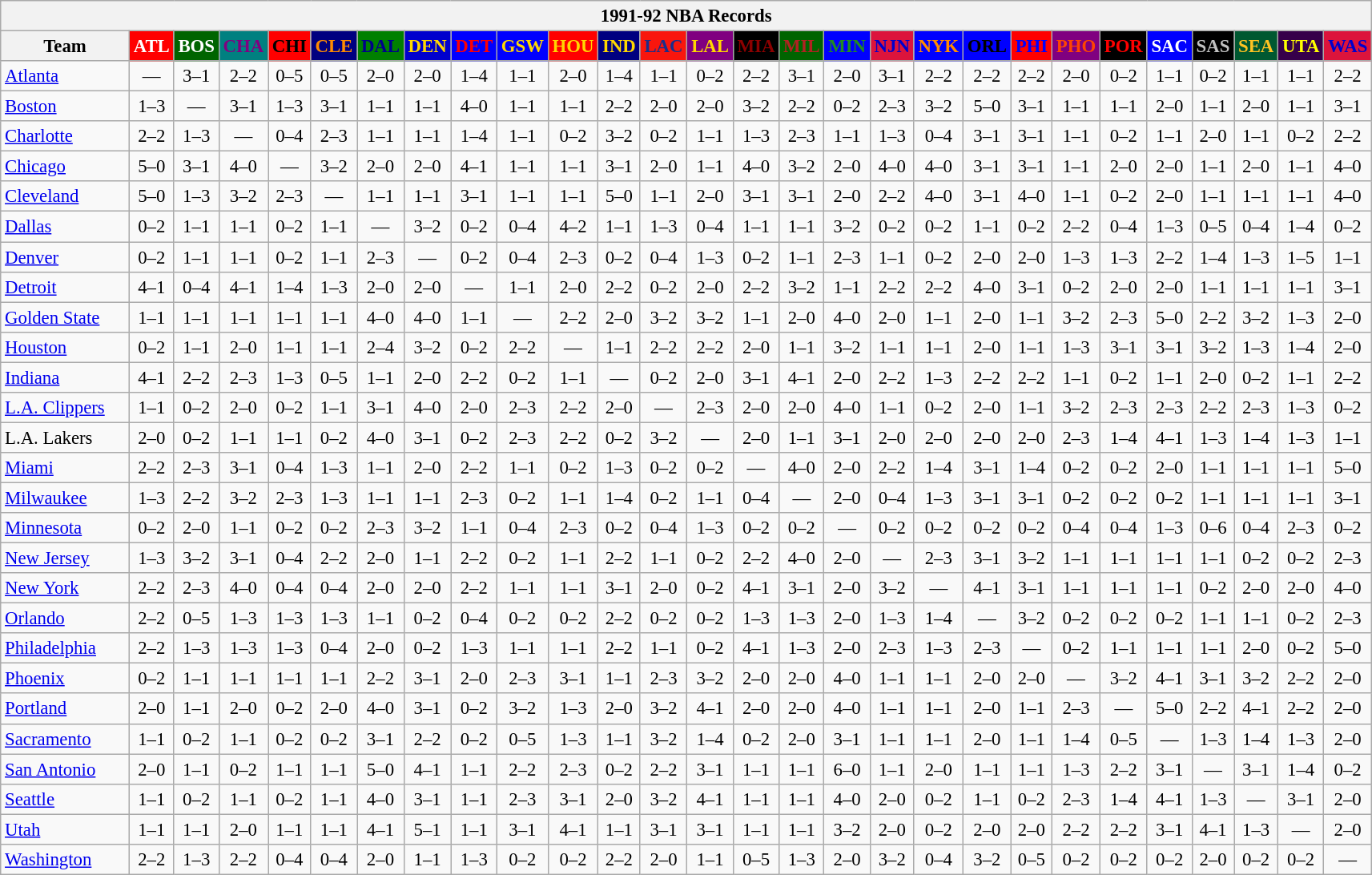<table class="wikitable" style="font-size:95%; text-align:center;">
<tr>
<th colspan=28>1991-92 NBA Records</th>
</tr>
<tr>
<th width=100>Team</th>
<th style="background:#FF0000;color:#FFFFFF;width=35">ATL</th>
<th style="background:#006400;color:#FFFFFF;width=35">BOS</th>
<th style="background:#008080;color:#800080;width=35">CHA</th>
<th style="background:#FF0000;color:#000000;width=35">CHI</th>
<th style="background:#000080;color:#FF8C00;width=35">CLE</th>
<th style="background:#008000;color:#00008B;width=35">DAL</th>
<th style="background:#0000CD;color:#FFD700;width=35">DEN</th>
<th style="background:#0000FF;color:#FF0000;width=35">DET</th>
<th style="background:#0000FF;color:#FFD700;width=35">GSW</th>
<th style="background:#FF0000;color:#FFD700;width=35">HOU</th>
<th style="background:#000080;color:#FFD700;width=35">IND</th>
<th style="background:#F9160D;color:#1A2E8B;width=35">LAC</th>
<th style="background:#800080;color:#FFD700;width=35">LAL</th>
<th style="background:#000000;color:#8B0000;width=35">MIA</th>
<th style="background:#006400;color:#B22222;width=35">MIL</th>
<th style="background:#0000FF;color:#228B22;width=35">MIN</th>
<th style="background:#DC143C;color:#0000CD;width=35">NJN</th>
<th style="background:#0000FF;color:#FF8C00;width=35">NYK</th>
<th style="background:#0000FF;color:#000000;width=35">ORL</th>
<th style="background:#FF0000;color:#0000FF;width=35">PHI</th>
<th style="background:#800080;color:#FF4500;width=35">PHO</th>
<th style="background:#000000;color:#FF0000;width=35">POR</th>
<th style="background:#0000FF;color:#FFFFFF;width=35">SAC</th>
<th style="background:#000000;color:#C0C0C0;width=35">SAS</th>
<th style="background:#005831;color:#FFC322;width=35">SEA</th>
<th style="background:#36004A;color:#FFFF00;width=35">UTA</th>
<th style="background:#DC143C;color:#0000CD;width=35">WAS</th>
</tr>
<tr>
<td style="text-align:left;"><a href='#'>Atlanta</a></td>
<td>—</td>
<td>3–1</td>
<td>2–2</td>
<td>0–5</td>
<td>0–5</td>
<td>2–0</td>
<td>2–0</td>
<td>1–4</td>
<td>1–1</td>
<td>2–0</td>
<td>1–4</td>
<td>1–1</td>
<td>0–2</td>
<td>2–2</td>
<td>3–1</td>
<td>2–0</td>
<td>3–1</td>
<td>2–2</td>
<td>2–2</td>
<td>2–2</td>
<td>2–0</td>
<td>0–2</td>
<td>1–1</td>
<td>0–2</td>
<td>1–1</td>
<td>1–1</td>
<td>2–2</td>
</tr>
<tr>
<td style="text-align:left;"><a href='#'>Boston</a></td>
<td>1–3</td>
<td>—</td>
<td>3–1</td>
<td>1–3</td>
<td>3–1</td>
<td>1–1</td>
<td>1–1</td>
<td>4–0</td>
<td>1–1</td>
<td>1–1</td>
<td>2–2</td>
<td>2–0</td>
<td>2–0</td>
<td>3–2</td>
<td>2–2</td>
<td>0–2</td>
<td>2–3</td>
<td>3–2</td>
<td>5–0</td>
<td>3–1</td>
<td>1–1</td>
<td>1–1</td>
<td>2–0</td>
<td>1–1</td>
<td>2–0</td>
<td>1–1</td>
<td>3–1</td>
</tr>
<tr>
<td style="text-align:left;"><a href='#'>Charlotte</a></td>
<td>2–2</td>
<td>1–3</td>
<td>—</td>
<td>0–4</td>
<td>2–3</td>
<td>1–1</td>
<td>1–1</td>
<td>1–4</td>
<td>1–1</td>
<td>0–2</td>
<td>3–2</td>
<td>0–2</td>
<td>1–1</td>
<td>1–3</td>
<td>2–3</td>
<td>1–1</td>
<td>1–3</td>
<td>0–4</td>
<td>3–1</td>
<td>3–1</td>
<td>1–1</td>
<td>0–2</td>
<td>1–1</td>
<td>2–0</td>
<td>1–1</td>
<td>0–2</td>
<td>2–2</td>
</tr>
<tr>
<td style="text-align:left;"><a href='#'>Chicago</a></td>
<td>5–0</td>
<td>3–1</td>
<td>4–0</td>
<td>—</td>
<td>3–2</td>
<td>2–0</td>
<td>2–0</td>
<td>4–1</td>
<td>1–1</td>
<td>1–1</td>
<td>3–1</td>
<td>2–0</td>
<td>1–1</td>
<td>4–0</td>
<td>3–2</td>
<td>2–0</td>
<td>4–0</td>
<td>4–0</td>
<td>3–1</td>
<td>3–1</td>
<td>1–1</td>
<td>2–0</td>
<td>2–0</td>
<td>1–1</td>
<td>2–0</td>
<td>1–1</td>
<td>4–0</td>
</tr>
<tr>
<td style="text-align:left;"><a href='#'>Cleveland</a></td>
<td>5–0</td>
<td>1–3</td>
<td>3–2</td>
<td>2–3</td>
<td>—</td>
<td>1–1</td>
<td>1–1</td>
<td>3–1</td>
<td>1–1</td>
<td>1–1</td>
<td>5–0</td>
<td>1–1</td>
<td>2–0</td>
<td>3–1</td>
<td>3–1</td>
<td>2–0</td>
<td>2–2</td>
<td>4–0</td>
<td>3–1</td>
<td>4–0</td>
<td>1–1</td>
<td>0–2</td>
<td>2–0</td>
<td>1–1</td>
<td>1–1</td>
<td>1–1</td>
<td>4–0</td>
</tr>
<tr>
<td style="text-align:left;"><a href='#'>Dallas</a></td>
<td>0–2</td>
<td>1–1</td>
<td>1–1</td>
<td>0–2</td>
<td>1–1</td>
<td>—</td>
<td>3–2</td>
<td>0–2</td>
<td>0–4</td>
<td>4–2</td>
<td>1–1</td>
<td>1–3</td>
<td>0–4</td>
<td>1–1</td>
<td>1–1</td>
<td>3–2</td>
<td>0–2</td>
<td>0–2</td>
<td>1–1</td>
<td>0–2</td>
<td>2–2</td>
<td>0–4</td>
<td>1–3</td>
<td>0–5</td>
<td>0–4</td>
<td>1–4</td>
<td>0–2</td>
</tr>
<tr>
<td style="text-align:left;"><a href='#'>Denver</a></td>
<td>0–2</td>
<td>1–1</td>
<td>1–1</td>
<td>0–2</td>
<td>1–1</td>
<td>2–3</td>
<td>—</td>
<td>0–2</td>
<td>0–4</td>
<td>2–3</td>
<td>0–2</td>
<td>0–4</td>
<td>1–3</td>
<td>0–2</td>
<td>1–1</td>
<td>2–3</td>
<td>1–1</td>
<td>0–2</td>
<td>2–0</td>
<td>2–0</td>
<td>1–3</td>
<td>1–3</td>
<td>2–2</td>
<td>1–4</td>
<td>1–3</td>
<td>1–5</td>
<td>1–1</td>
</tr>
<tr>
<td style="text-align:left;"><a href='#'>Detroit</a></td>
<td>4–1</td>
<td>0–4</td>
<td>4–1</td>
<td>1–4</td>
<td>1–3</td>
<td>2–0</td>
<td>2–0</td>
<td>—</td>
<td>1–1</td>
<td>2–0</td>
<td>2–2</td>
<td>0–2</td>
<td>2–0</td>
<td>2–2</td>
<td>3–2</td>
<td>1–1</td>
<td>2–2</td>
<td>2–2</td>
<td>4–0</td>
<td>3–1</td>
<td>0–2</td>
<td>2–0</td>
<td>2–0</td>
<td>1–1</td>
<td>1–1</td>
<td>1–1</td>
<td>3–1</td>
</tr>
<tr>
<td style="text-align:left;"><a href='#'>Golden State</a></td>
<td>1–1</td>
<td>1–1</td>
<td>1–1</td>
<td>1–1</td>
<td>1–1</td>
<td>4–0</td>
<td>4–0</td>
<td>1–1</td>
<td>—</td>
<td>2–2</td>
<td>2–0</td>
<td>3–2</td>
<td>3–2</td>
<td>1–1</td>
<td>2–0</td>
<td>4–0</td>
<td>2–0</td>
<td>1–1</td>
<td>2–0</td>
<td>1–1</td>
<td>3–2</td>
<td>2–3</td>
<td>5–0</td>
<td>2–2</td>
<td>3–2</td>
<td>1–3</td>
<td>2–0</td>
</tr>
<tr>
<td style="text-align:left;"><a href='#'>Houston</a></td>
<td>0–2</td>
<td>1–1</td>
<td>2–0</td>
<td>1–1</td>
<td>1–1</td>
<td>2–4</td>
<td>3–2</td>
<td>0–2</td>
<td>2–2</td>
<td>—</td>
<td>1–1</td>
<td>2–2</td>
<td>2–2</td>
<td>2–0</td>
<td>1–1</td>
<td>3–2</td>
<td>1–1</td>
<td>1–1</td>
<td>2–0</td>
<td>1–1</td>
<td>1–3</td>
<td>3–1</td>
<td>3–1</td>
<td>3–2</td>
<td>1–3</td>
<td>1–4</td>
<td>2–0</td>
</tr>
<tr>
<td style="text-align:left;"><a href='#'>Indiana</a></td>
<td>4–1</td>
<td>2–2</td>
<td>2–3</td>
<td>1–3</td>
<td>0–5</td>
<td>1–1</td>
<td>2–0</td>
<td>2–2</td>
<td>0–2</td>
<td>1–1</td>
<td>—</td>
<td>0–2</td>
<td>2–0</td>
<td>3–1</td>
<td>4–1</td>
<td>2–0</td>
<td>2–2</td>
<td>1–3</td>
<td>2–2</td>
<td>2–2</td>
<td>1–1</td>
<td>0–2</td>
<td>1–1</td>
<td>2–0</td>
<td>0–2</td>
<td>1–1</td>
<td>2–2</td>
</tr>
<tr>
<td style="text-align:left;"><a href='#'>L.A. Clippers</a></td>
<td>1–1</td>
<td>0–2</td>
<td>2–0</td>
<td>0–2</td>
<td>1–1</td>
<td>3–1</td>
<td>4–0</td>
<td>2–0</td>
<td>2–3</td>
<td>2–2</td>
<td>2–0</td>
<td>—</td>
<td>2–3</td>
<td>2–0</td>
<td>2–0</td>
<td>4–0</td>
<td>1–1</td>
<td>0–2</td>
<td>2–0</td>
<td>1–1</td>
<td>3–2</td>
<td>2–3</td>
<td>2–3</td>
<td>2–2</td>
<td>2–3</td>
<td>1–3</td>
<td>0–2</td>
</tr>
<tr>
<td style="text-align:left;">L.A. Lakers</td>
<td>2–0</td>
<td>0–2</td>
<td>1–1</td>
<td>1–1</td>
<td>0–2</td>
<td>4–0</td>
<td>3–1</td>
<td>0–2</td>
<td>2–3</td>
<td>2–2</td>
<td>0–2</td>
<td>3–2</td>
<td>—</td>
<td>2–0</td>
<td>1–1</td>
<td>3–1</td>
<td>2–0</td>
<td>2–0</td>
<td>2–0</td>
<td>2–0</td>
<td>2–3</td>
<td>1–4</td>
<td>4–1</td>
<td>1–3</td>
<td>1–4</td>
<td>1–3</td>
<td>1–1</td>
</tr>
<tr>
<td style="text-align:left;"><a href='#'>Miami</a></td>
<td>2–2</td>
<td>2–3</td>
<td>3–1</td>
<td>0–4</td>
<td>1–3</td>
<td>1–1</td>
<td>2–0</td>
<td>2–2</td>
<td>1–1</td>
<td>0–2</td>
<td>1–3</td>
<td>0–2</td>
<td>0–2</td>
<td>—</td>
<td>4–0</td>
<td>2–0</td>
<td>2–2</td>
<td>1–4</td>
<td>3–1</td>
<td>1–4</td>
<td>0–2</td>
<td>0–2</td>
<td>2–0</td>
<td>1–1</td>
<td>1–1</td>
<td>1–1</td>
<td>5–0</td>
</tr>
<tr>
<td style="text-align:left;"><a href='#'>Milwaukee</a></td>
<td>1–3</td>
<td>2–2</td>
<td>3–2</td>
<td>2–3</td>
<td>1–3</td>
<td>1–1</td>
<td>1–1</td>
<td>2–3</td>
<td>0–2</td>
<td>1–1</td>
<td>1–4</td>
<td>0–2</td>
<td>1–1</td>
<td>0–4</td>
<td>—</td>
<td>2–0</td>
<td>0–4</td>
<td>1–3</td>
<td>3–1</td>
<td>3–1</td>
<td>0–2</td>
<td>0–2</td>
<td>0–2</td>
<td>1–1</td>
<td>1–1</td>
<td>1–1</td>
<td>3–1</td>
</tr>
<tr>
<td style="text-align:left;"><a href='#'>Minnesota</a></td>
<td>0–2</td>
<td>2–0</td>
<td>1–1</td>
<td>0–2</td>
<td>0–2</td>
<td>2–3</td>
<td>3–2</td>
<td>1–1</td>
<td>0–4</td>
<td>2–3</td>
<td>0–2</td>
<td>0–4</td>
<td>1–3</td>
<td>0–2</td>
<td>0–2</td>
<td>—</td>
<td>0–2</td>
<td>0–2</td>
<td>0–2</td>
<td>0–2</td>
<td>0–4</td>
<td>0–4</td>
<td>1–3</td>
<td>0–6</td>
<td>0–4</td>
<td>2–3</td>
<td>0–2</td>
</tr>
<tr>
<td style="text-align:left;"><a href='#'>New Jersey</a></td>
<td>1–3</td>
<td>3–2</td>
<td>3–1</td>
<td>0–4</td>
<td>2–2</td>
<td>2–0</td>
<td>1–1</td>
<td>2–2</td>
<td>0–2</td>
<td>1–1</td>
<td>2–2</td>
<td>1–1</td>
<td>0–2</td>
<td>2–2</td>
<td>4–0</td>
<td>2–0</td>
<td>—</td>
<td>2–3</td>
<td>3–1</td>
<td>3–2</td>
<td>1–1</td>
<td>1–1</td>
<td>1–1</td>
<td>1–1</td>
<td>0–2</td>
<td>0–2</td>
<td>2–3</td>
</tr>
<tr>
<td style="text-align:left;"><a href='#'>New York</a></td>
<td>2–2</td>
<td>2–3</td>
<td>4–0</td>
<td>0–4</td>
<td>0–4</td>
<td>2–0</td>
<td>2–0</td>
<td>2–2</td>
<td>1–1</td>
<td>1–1</td>
<td>3–1</td>
<td>2–0</td>
<td>0–2</td>
<td>4–1</td>
<td>3–1</td>
<td>2–0</td>
<td>3–2</td>
<td>—</td>
<td>4–1</td>
<td>3–1</td>
<td>1–1</td>
<td>1–1</td>
<td>1–1</td>
<td>0–2</td>
<td>2–0</td>
<td>2–0</td>
<td>4–0</td>
</tr>
<tr>
<td style="text-align:left;"><a href='#'>Orlando</a></td>
<td>2–2</td>
<td>0–5</td>
<td>1–3</td>
<td>1–3</td>
<td>1–3</td>
<td>1–1</td>
<td>0–2</td>
<td>0–4</td>
<td>0–2</td>
<td>0–2</td>
<td>2–2</td>
<td>0–2</td>
<td>0–2</td>
<td>1–3</td>
<td>1–3</td>
<td>2–0</td>
<td>1–3</td>
<td>1–4</td>
<td>—</td>
<td>3–2</td>
<td>0–2</td>
<td>0–2</td>
<td>0–2</td>
<td>1–1</td>
<td>1–1</td>
<td>0–2</td>
<td>2–3</td>
</tr>
<tr>
<td style="text-align:left;"><a href='#'>Philadelphia</a></td>
<td>2–2</td>
<td>1–3</td>
<td>1–3</td>
<td>1–3</td>
<td>0–4</td>
<td>2–0</td>
<td>0–2</td>
<td>1–3</td>
<td>1–1</td>
<td>1–1</td>
<td>2–2</td>
<td>1–1</td>
<td>0–2</td>
<td>4–1</td>
<td>1–3</td>
<td>2–0</td>
<td>2–3</td>
<td>1–3</td>
<td>2–3</td>
<td>—</td>
<td>0–2</td>
<td>1–1</td>
<td>1–1</td>
<td>1–1</td>
<td>2–0</td>
<td>0–2</td>
<td>5–0</td>
</tr>
<tr>
<td style="text-align:left;"><a href='#'>Phoenix</a></td>
<td>0–2</td>
<td>1–1</td>
<td>1–1</td>
<td>1–1</td>
<td>1–1</td>
<td>2–2</td>
<td>3–1</td>
<td>2–0</td>
<td>2–3</td>
<td>3–1</td>
<td>1–1</td>
<td>2–3</td>
<td>3–2</td>
<td>2–0</td>
<td>2–0</td>
<td>4–0</td>
<td>1–1</td>
<td>1–1</td>
<td>2–0</td>
<td>2–0</td>
<td>—</td>
<td>3–2</td>
<td>4–1</td>
<td>3–1</td>
<td>3–2</td>
<td>2–2</td>
<td>2–0</td>
</tr>
<tr>
<td style="text-align:left;"><a href='#'>Portland</a></td>
<td>2–0</td>
<td>1–1</td>
<td>2–0</td>
<td>0–2</td>
<td>2–0</td>
<td>4–0</td>
<td>3–1</td>
<td>0–2</td>
<td>3–2</td>
<td>1–3</td>
<td>2–0</td>
<td>3–2</td>
<td>4–1</td>
<td>2–0</td>
<td>2–0</td>
<td>4–0</td>
<td>1–1</td>
<td>1–1</td>
<td>2–0</td>
<td>1–1</td>
<td>2–3</td>
<td>—</td>
<td>5–0</td>
<td>2–2</td>
<td>4–1</td>
<td>2–2</td>
<td>2–0</td>
</tr>
<tr>
<td style="text-align:left;"><a href='#'>Sacramento</a></td>
<td>1–1</td>
<td>0–2</td>
<td>1–1</td>
<td>0–2</td>
<td>0–2</td>
<td>3–1</td>
<td>2–2</td>
<td>0–2</td>
<td>0–5</td>
<td>1–3</td>
<td>1–1</td>
<td>3–2</td>
<td>1–4</td>
<td>0–2</td>
<td>2–0</td>
<td>3–1</td>
<td>1–1</td>
<td>1–1</td>
<td>2–0</td>
<td>1–1</td>
<td>1–4</td>
<td>0–5</td>
<td>—</td>
<td>1–3</td>
<td>1–4</td>
<td>1–3</td>
<td>2–0</td>
</tr>
<tr>
<td style="text-align:left;"><a href='#'>San Antonio</a></td>
<td>2–0</td>
<td>1–1</td>
<td>0–2</td>
<td>1–1</td>
<td>1–1</td>
<td>5–0</td>
<td>4–1</td>
<td>1–1</td>
<td>2–2</td>
<td>2–3</td>
<td>0–2</td>
<td>2–2</td>
<td>3–1</td>
<td>1–1</td>
<td>1–1</td>
<td>6–0</td>
<td>1–1</td>
<td>2–0</td>
<td>1–1</td>
<td>1–1</td>
<td>1–3</td>
<td>2–2</td>
<td>3–1</td>
<td>—</td>
<td>3–1</td>
<td>1–4</td>
<td>0–2</td>
</tr>
<tr>
<td style="text-align:left;"><a href='#'>Seattle</a></td>
<td>1–1</td>
<td>0–2</td>
<td>1–1</td>
<td>0–2</td>
<td>1–1</td>
<td>4–0</td>
<td>3–1</td>
<td>1–1</td>
<td>2–3</td>
<td>3–1</td>
<td>2–0</td>
<td>3–2</td>
<td>4–1</td>
<td>1–1</td>
<td>1–1</td>
<td>4–0</td>
<td>2–0</td>
<td>0–2</td>
<td>1–1</td>
<td>0–2</td>
<td>2–3</td>
<td>1–4</td>
<td>4–1</td>
<td>1–3</td>
<td>—</td>
<td>3–1</td>
<td>2–0</td>
</tr>
<tr>
<td style="text-align:left;"><a href='#'>Utah</a></td>
<td>1–1</td>
<td>1–1</td>
<td>2–0</td>
<td>1–1</td>
<td>1–1</td>
<td>4–1</td>
<td>5–1</td>
<td>1–1</td>
<td>3–1</td>
<td>4–1</td>
<td>1–1</td>
<td>3–1</td>
<td>3–1</td>
<td>1–1</td>
<td>1–1</td>
<td>3–2</td>
<td>2–0</td>
<td>0–2</td>
<td>2–0</td>
<td>2–0</td>
<td>2–2</td>
<td>2–2</td>
<td>3–1</td>
<td>4–1</td>
<td>1–3</td>
<td>—</td>
<td>2–0</td>
</tr>
<tr>
<td style="text-align:left;"><a href='#'>Washington</a></td>
<td>2–2</td>
<td>1–3</td>
<td>2–2</td>
<td>0–4</td>
<td>0–4</td>
<td>2–0</td>
<td>1–1</td>
<td>1–3</td>
<td>0–2</td>
<td>0–2</td>
<td>2–2</td>
<td>2–0</td>
<td>1–1</td>
<td>0–5</td>
<td>1–3</td>
<td>2–0</td>
<td>3–2</td>
<td>0–4</td>
<td>3–2</td>
<td>0–5</td>
<td>0–2</td>
<td>0–2</td>
<td>0–2</td>
<td>2–0</td>
<td>0–2</td>
<td>0–2</td>
<td>—</td>
</tr>
</table>
